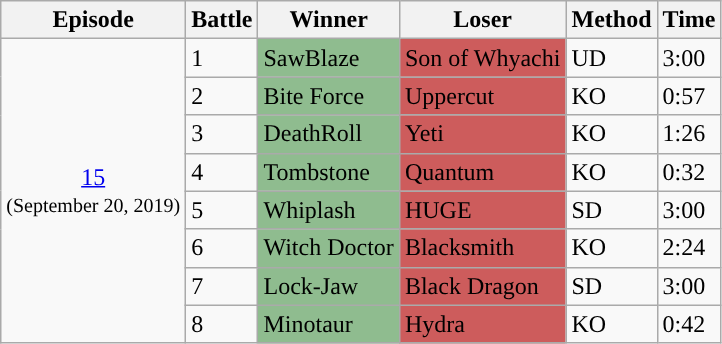<table class="wikitable">
<tr>
<th>Episode</th>
<th>Battle</th>
<th>Winner</th>
<th>Loser</th>
<th>Method</th>
<th>Time</th>
</tr>
<tr>
<td style="text-align:center;" rowspan="8"><a href='#'>15</a><br><small>(September 20, 2019)</small></td>
<td> 1</td>
<td style="background:DarkSeaGreen;">SawBlaze</td>
<td style="background:IndianRed;">Son of Whyachi</td>
<td>UD</td>
<td>3:00</td>
</tr>
<tr>
<td>2</td>
<td style="background:DarkSeaGreen;">Bite Force</td>
<td style="background:IndianRed;">Uppercut</td>
<td>KO</td>
<td>0:57</td>
</tr>
<tr>
<td>3</td>
<td style="background:DarkSeaGreen;">DeathRoll</td>
<td style="background:IndianRed;">Yeti</td>
<td>KO</td>
<td>1:26</td>
</tr>
<tr>
<td>4</td>
<td style="background:DarkSeaGreen;">Tombstone</td>
<td style="background:IndianRed;">Quantum</td>
<td>KO</td>
<td>0:32</td>
</tr>
<tr>
<td>5</td>
<td style="background:DarkSeaGreen;">Whiplash</td>
<td style="background:IndianRed;">HUGE</td>
<td>SD</td>
<td>3:00</td>
</tr>
<tr>
<td>6</td>
<td style="background:DarkSeaGreen;">Witch Doctor</td>
<td style="background:IndianRed;">Blacksmith</td>
<td>KO</td>
<td>2:24</td>
</tr>
<tr>
<td>7</td>
<td style="background:DarkSeaGreen;">Lock-Jaw</td>
<td style="background:IndianRed;">Black Dragon</td>
<td>SD</td>
<td>3:00</td>
</tr>
<tr>
<td>8</td>
<td style="background:DarkSeaGreen;">Minotaur</td>
<td style="background:IndianRed;">Hydra</td>
<td>KO</td>
<td>0:42</td>
</tr>
</table>
